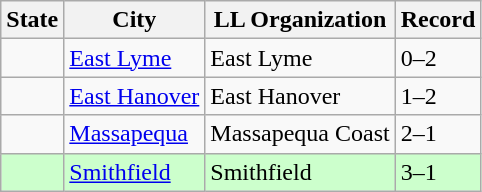<table class="wikitable">
<tr>
<th>State</th>
<th>City</th>
<th>LL Organization</th>
<th>Record</th>
</tr>
<tr>
<td><strong></strong></td>
<td><a href='#'>East Lyme</a></td>
<td>East Lyme</td>
<td>0–2</td>
</tr>
<tr>
<td><strong></strong></td>
<td><a href='#'>East Hanover</a></td>
<td>East Hanover</td>
<td>1–2</td>
</tr>
<tr>
<td><strong></strong></td>
<td><a href='#'>Massapequa</a></td>
<td>Massapequa Coast</td>
<td>2–1</td>
</tr>
<tr bgcolor="ccffcc">
<td><strong></strong></td>
<td><a href='#'>Smithfield</a></td>
<td>Smithfield</td>
<td>3–1</td>
</tr>
</table>
